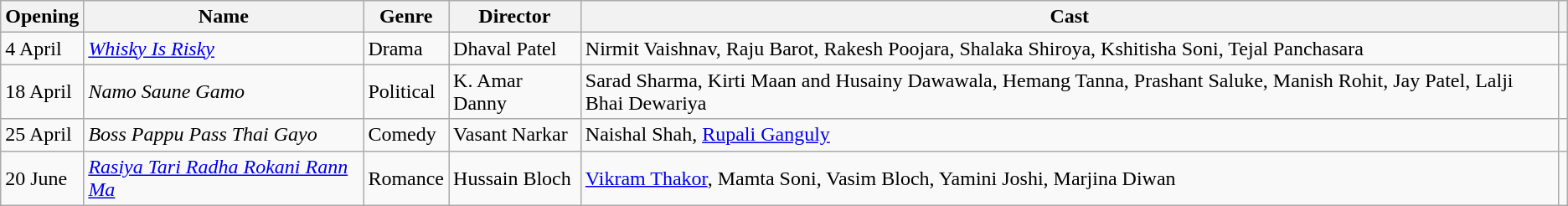<table class="wikitable sortable">
<tr>
<th>Opening</th>
<th>Name</th>
<th>Genre</th>
<th>Director</th>
<th>Cast</th>
<th></th>
</tr>
<tr>
<td>4 April</td>
<td><em><a href='#'>Whisky Is Risky</a></em></td>
<td>Drama</td>
<td>Dhaval Patel</td>
<td>Nirmit Vaishnav, Raju Barot, Rakesh Poojara, Shalaka Shiroya, Kshitisha Soni, Tejal Panchasara</td>
<td></td>
</tr>
<tr>
<td>18 April</td>
<td><em>Namo Saune Gamo</em></td>
<td>Political</td>
<td>K. Amar Danny</td>
<td>Sarad Sharma, Kirti Maan and Husainy Dawawala, Hemang Tanna, Prashant Saluke, Manish Rohit, Jay Patel, Lalji Bhai Dewariya</td>
<td></td>
</tr>
<tr>
<td>25 April</td>
<td><em>Boss Pappu Pass Thai Gayo</em></td>
<td>Comedy</td>
<td>Vasant Narkar</td>
<td>Naishal Shah, <a href='#'>Rupali Ganguly</a></td>
<td></td>
</tr>
<tr>
<td>20 June</td>
<td><em><a href='#'>Rasiya Tari Radha Rokani Rann Ma</a></em></td>
<td>Romance</td>
<td>Hussain Bloch</td>
<td><a href='#'>Vikram Thakor</a>, Mamta Soni, Vasim Bloch, Yamini Joshi, Marjina Diwan</td>
<td></td>
</tr>
</table>
